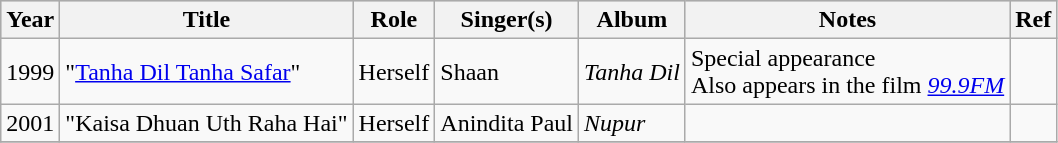<table class=wikitable>
<tr style="background:#ccc; text-align:center;">
<th>Year</th>
<th>Title</th>
<th>Role</th>
<th>Singer(s)</th>
<th>Album</th>
<th>Notes</th>
<th>Ref</th>
</tr>
<tr>
<td>1999</td>
<td>"<a href='#'>Tanha Dil Tanha Safar</a>"</td>
<td>Herself</td>
<td>Shaan</td>
<td><em>Tanha Dil</em></td>
<td>Special appearance <br> Also appears in the film <em><a href='#'>99.9FM</a></em></td>
<td></td>
</tr>
<tr>
<td>2001</td>
<td>"Kaisa Dhuan Uth Raha Hai"</td>
<td>Herself</td>
<td>Anindita Paul</td>
<td><em>Nupur</em></td>
<td></td>
<td></td>
</tr>
<tr>
</tr>
</table>
